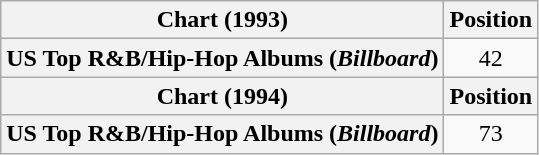<table class="wikitable plainrowheaders" style="text-align:center">
<tr>
<th scope="col">Chart (1993)</th>
<th scope="col">Position</th>
</tr>
<tr>
<th scope="row">US Top R&B/Hip-Hop Albums (<em>Billboard</em>)</th>
<td>42</td>
</tr>
<tr>
<th scope="col">Chart (1994)</th>
<th scope="col">Position</th>
</tr>
<tr>
<th scope="row">US Top R&B/Hip-Hop Albums (<em>Billboard</em>)</th>
<td>73</td>
</tr>
</table>
